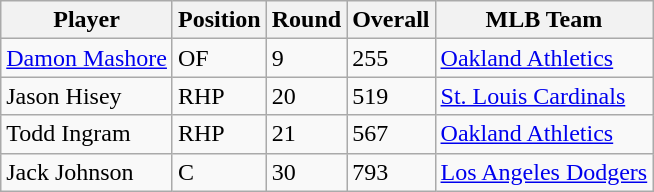<table class="wikitable">
<tr>
<th>Player</th>
<th>Position</th>
<th>Round</th>
<th>Overall</th>
<th>MLB Team</th>
</tr>
<tr>
<td><a href='#'>Damon Mashore</a></td>
<td>OF</td>
<td>9</td>
<td>255</td>
<td><a href='#'>Oakland Athletics</a></td>
</tr>
<tr>
<td>Jason Hisey</td>
<td>RHP</td>
<td>20</td>
<td>519</td>
<td><a href='#'>St. Louis Cardinals</a></td>
</tr>
<tr>
<td>Todd Ingram</td>
<td>RHP</td>
<td>21</td>
<td>567</td>
<td><a href='#'>Oakland Athletics</a></td>
</tr>
<tr>
<td>Jack Johnson</td>
<td>C</td>
<td>30</td>
<td>793</td>
<td><a href='#'>Los Angeles Dodgers</a></td>
</tr>
</table>
